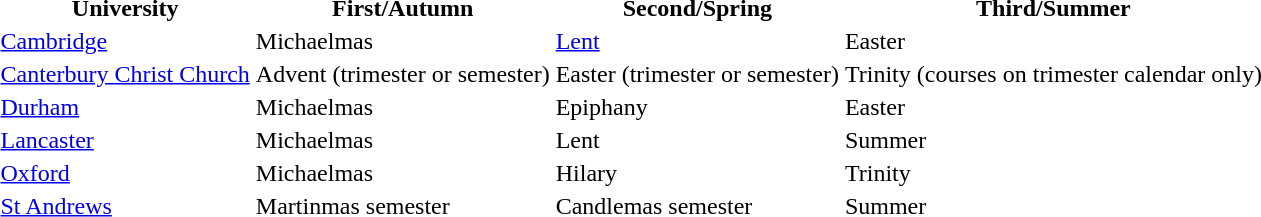<table>
<tr>
<th>University</th>
<th>First/Autumn</th>
<th>Second/Spring</th>
<th>Third/Summer</th>
</tr>
<tr>
<td><a href='#'>Cambridge</a></td>
<td>Michaelmas</td>
<td><a href='#'>Lent</a></td>
<td>Easter</td>
</tr>
<tr>
<td><a href='#'>Canterbury Christ Church</a></td>
<td>Advent (trimester or semester)</td>
<td>Easter (trimester or semester)</td>
<td>Trinity (courses on trimester calendar only)</td>
</tr>
<tr>
<td><a href='#'>Durham</a></td>
<td>Michaelmas</td>
<td>Epiphany</td>
<td>Easter</td>
</tr>
<tr>
<td><a href='#'>Lancaster</a></td>
<td>Michaelmas</td>
<td>Lent</td>
<td>Summer</td>
</tr>
<tr>
<td><a href='#'>Oxford</a></td>
<td>Michaelmas</td>
<td>Hilary</td>
<td>Trinity</td>
</tr>
<tr>
<td><a href='#'>St Andrews</a></td>
<td>Martinmas semester</td>
<td>Candlemas semester</td>
<td>Summer</td>
</tr>
</table>
